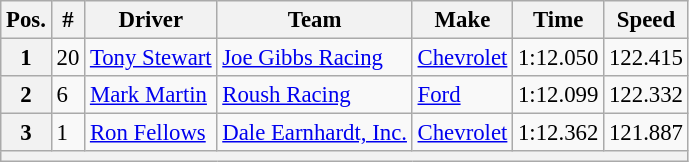<table class="wikitable" style="font-size:95%">
<tr>
<th>Pos.</th>
<th>#</th>
<th>Driver</th>
<th>Team</th>
<th>Make</th>
<th>Time</th>
<th>Speed</th>
</tr>
<tr>
<th>1</th>
<td>20</td>
<td><a href='#'>Tony Stewart</a></td>
<td><a href='#'>Joe Gibbs Racing</a></td>
<td><a href='#'>Chevrolet</a></td>
<td>1:12.050</td>
<td>122.415</td>
</tr>
<tr>
<th>2</th>
<td>6</td>
<td><a href='#'>Mark Martin</a></td>
<td><a href='#'>Roush Racing</a></td>
<td><a href='#'>Ford</a></td>
<td>1:12.099</td>
<td>122.332</td>
</tr>
<tr>
<th>3</th>
<td>1</td>
<td><a href='#'>Ron Fellows</a></td>
<td><a href='#'>Dale Earnhardt, Inc.</a></td>
<td><a href='#'>Chevrolet</a></td>
<td>1:12.362</td>
<td>121.887</td>
</tr>
<tr>
<th colspan="7"></th>
</tr>
</table>
